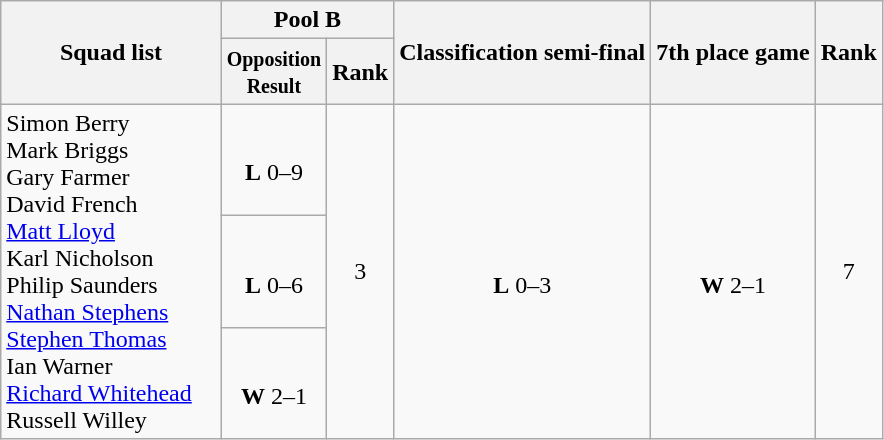<table class="wikitable" style="text-align:left; font-size:100%">
<tr>
<th rowspan="2" width="25%">Squad list</th>
<th colspan="2">Pool B</th>
<th rowspan="2">Classification semi-final</th>
<th rowspan="2">7th place game</th>
<th rowspan="2">Rank</th>
</tr>
<tr>
<th><small>Opposition<br>Result</small></th>
<th>Rank</th>
</tr>
<tr>
<td rowspan="3">Simon Berry <br> Mark Briggs <br> Gary Farmer <br> David French <br> <a href='#'>Matt Lloyd</a> <br> Karl Nicholson <br> Philip Saunders <br> <a href='#'>Nathan Stephens</a> <br> <a href='#'>Stephen Thomas</a> <br> Ian Warner <br> <a href='#'>Richard Whitehead</a> <br> Russell Willey</td>
<td align=center><br><strong>L</strong> 0–9<br></td>
<td rowspan="3" align=center>3</td>
<td rowspan="3" align=center><br><strong>L</strong> 0–3</td>
<td rowspan="3" align=center><br><strong>W</strong> 2–1</td>
<td rowspan="3" align=center>7</td>
</tr>
<tr>
<td align=center><br><strong>L</strong> 0–6<br></td>
</tr>
<tr>
<td align=center><br><strong>W</strong> 2–1<br></td>
</tr>
</table>
